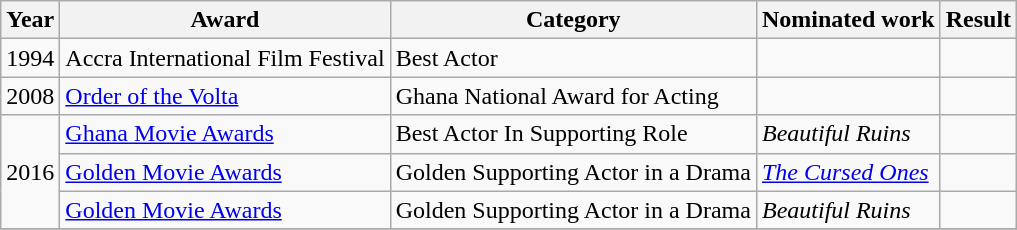<table class="wikitable sortable">
<tr>
<th>Year</th>
<th>Award</th>
<th>Category</th>
<th>Nominated work</th>
<th>Result</th>
</tr>
<tr>
<td>1994</td>
<td>Accra International Film Festival</td>
<td>Best Actor</td>
<td></td>
<td></td>
</tr>
<tr>
<td>2008</td>
<td><a href='#'>Order of the Volta</a></td>
<td>Ghana National Award for Acting</td>
<td></td>
<td></td>
</tr>
<tr>
<td rowspan="3">2016</td>
<td><a href='#'>Ghana Movie Awards</a></td>
<td>Best Actor In Supporting Role</td>
<td><em>Beautiful Ruins</em></td>
<td></td>
</tr>
<tr>
<td><a href='#'>Golden Movie Awards</a></td>
<td>Golden Supporting Actor in a Drama</td>
<td><em><a href='#'>The Cursed Ones</a></em></td>
<td></td>
</tr>
<tr>
<td><a href='#'>Golden Movie Awards</a></td>
<td>Golden Supporting Actor in a Drama</td>
<td><em>Beautiful Ruins</em></td>
<td></td>
</tr>
<tr>
</tr>
</table>
